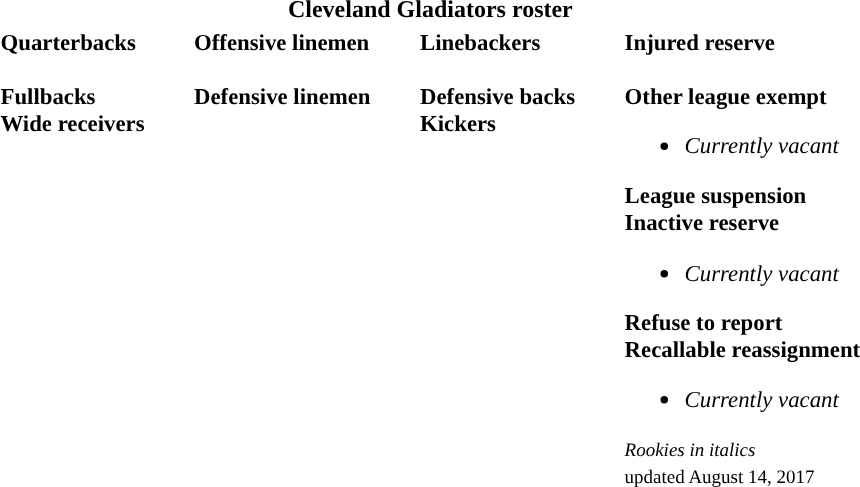<table class="toccolours" style="text-align: left;">
<tr>
<th colspan=7 style="text-align:center; ">Cleveland Gladiators roster</th>
</tr>
<tr>
<td style="font-size: 95%;vertical-align:top;"><strong>Quarterbacks</strong><br>
<br><strong>Fullbacks</strong>
<br><strong>Wide receivers</strong>




</td>
<td style="width: 25px;"></td>
<td style="font-size: 95%;vertical-align:top;"><strong>Offensive linemen</strong><br>


<br><strong>Defensive linemen</strong>




</td>
<td style="width: 25px;"></td>
<td style="font-size: 95%;vertical-align:top;"><strong>Linebackers</strong><br><br><strong>Defensive backs</strong>



<br><strong>Kickers</strong>
</td>
<td style="width: 25px;"></td>
<td style="font-size: 95%;vertical-align:top;"><strong>Injured reserve</strong><br>




<br><strong>Other league exempt</strong><ul><li><em>Currently vacant</em></li></ul><strong>League suspension</strong>










<br><strong>Inactive reserve</strong><ul><li><em>Currently vacant</em></li></ul><strong>Refuse to report</strong>
<br><strong>Recallable reassignment</strong><ul><li><em>Currently vacant</em></li></ul><small><em>Rookies in italics</em></small><br>
<small><span></span> updated August 14, 2017</small><br>
</td>
</tr>
</table>
